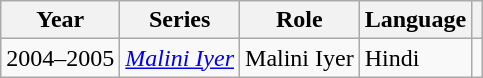<table class="wikitable sortable">
<tr>
<th>Year</th>
<th>Series</th>
<th>Role</th>
<th>Language</th>
<th></th>
</tr>
<tr>
<td>2004–2005</td>
<td><em><a href='#'>Malini Iyer</a></em></td>
<td>Malini Iyer</td>
<td>Hindi</td>
<td></td>
</tr>
</table>
